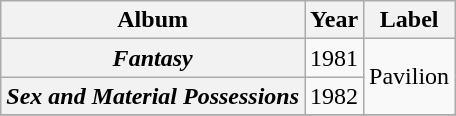<table class="wikitable plainrowheaders" style="text-align:center;">
<tr>
<th>Album</th>
<th>Year</th>
<th>Label</th>
</tr>
<tr>
<th scope="row"><em>Fantasy</em></th>
<td>1981</td>
<td rowspan="2">Pavilion</td>
</tr>
<tr>
<th scope="row"><em>Sex and Material Possessions</em></th>
<td>1982</td>
</tr>
<tr>
</tr>
</table>
